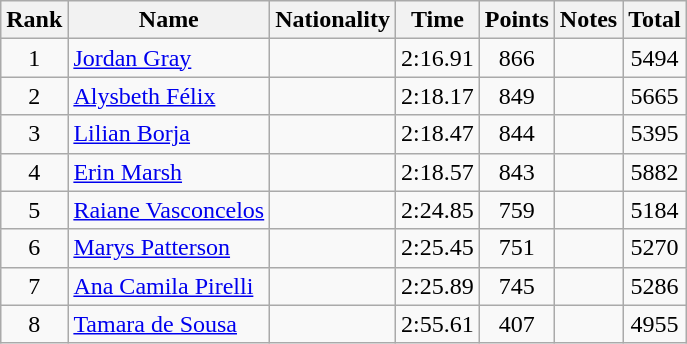<table class="wikitable sortable" style="text-align:center">
<tr>
<th>Rank</th>
<th>Name</th>
<th>Nationality</th>
<th>Time</th>
<th>Points</th>
<th>Notes</th>
<th>Total</th>
</tr>
<tr>
<td>1</td>
<td align=left><a href='#'>Jordan Gray</a></td>
<td align=left></td>
<td>2:16.91</td>
<td>866</td>
<td></td>
<td>5494</td>
</tr>
<tr>
<td>2</td>
<td align=left><a href='#'>Alysbeth Félix</a></td>
<td align=left></td>
<td>2:18.17</td>
<td>849</td>
<td></td>
<td>5665</td>
</tr>
<tr>
<td>3</td>
<td align=left><a href='#'>Lilian Borja</a></td>
<td align=left></td>
<td>2:18.47</td>
<td>844</td>
<td></td>
<td>5395</td>
</tr>
<tr>
<td>4</td>
<td align=left><a href='#'>Erin Marsh</a></td>
<td align=left></td>
<td>2:18.57</td>
<td>843</td>
<td></td>
<td>5882</td>
</tr>
<tr>
<td>5</td>
<td align=left><a href='#'>Raiane Vasconcelos</a></td>
<td align=left></td>
<td>2:24.85</td>
<td>759</td>
<td></td>
<td>5184</td>
</tr>
<tr>
<td>6</td>
<td align=left><a href='#'>Marys Patterson</a></td>
<td align=left></td>
<td>2:25.45</td>
<td>751</td>
<td></td>
<td>5270</td>
</tr>
<tr>
<td>7</td>
<td align=left><a href='#'>Ana Camila Pirelli</a></td>
<td align=left></td>
<td>2:25.89</td>
<td>745</td>
<td></td>
<td>5286</td>
</tr>
<tr>
<td>8</td>
<td align=left><a href='#'>Tamara de Sousa</a></td>
<td align=left></td>
<td>2:55.61</td>
<td>407</td>
<td></td>
<td>4955</td>
</tr>
</table>
